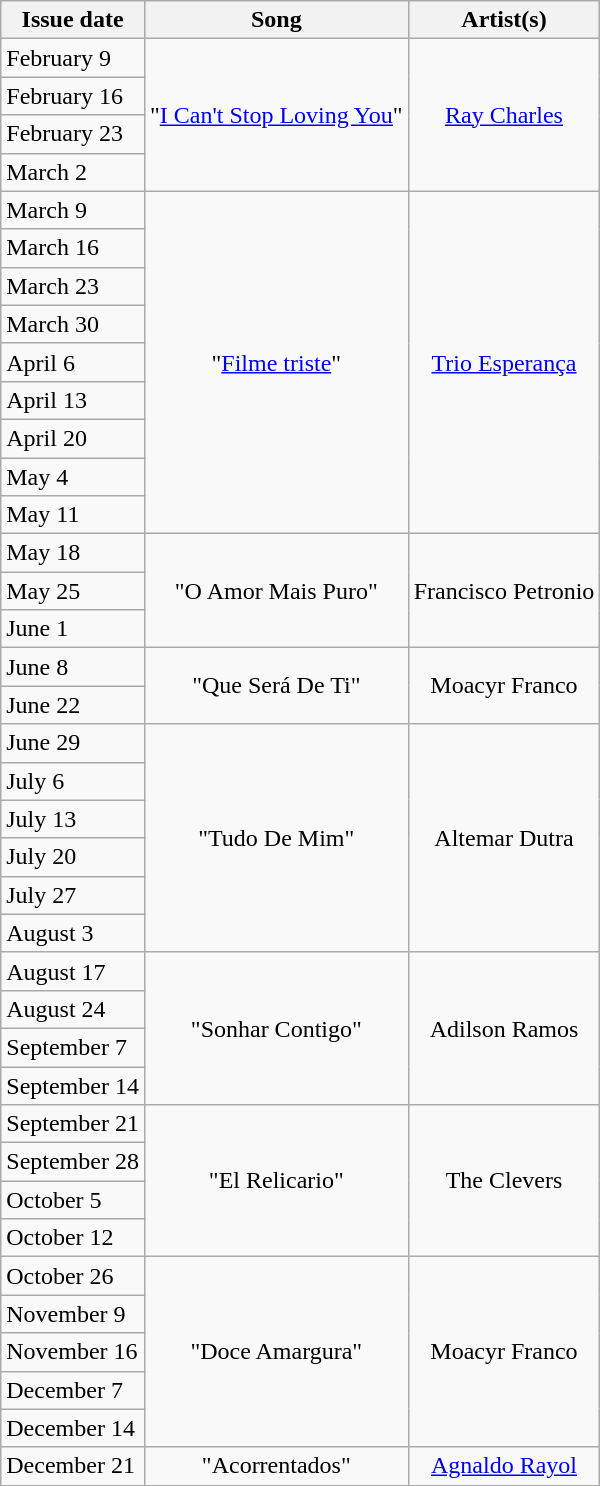<table class="wikitable">
<tr>
<th>Issue date</th>
<th>Song</th>
<th>Artist(s)</th>
</tr>
<tr>
<td>February 9</td>
<td align="center" rowspan="4">"<a href='#'>I Can't Stop Loving You</a>"</td>
<td align="center" rowspan="4"><a href='#'>Ray Charles</a></td>
</tr>
<tr>
<td>February 16</td>
</tr>
<tr>
<td>February 23</td>
</tr>
<tr>
<td>March 2</td>
</tr>
<tr>
<td>March 9</td>
<td align="center" rowspan="9">"<a href='#'>Filme triste</a>"</td>
<td align="center" rowspan="9"><a href='#'>Trio Esperança</a></td>
</tr>
<tr>
<td>March 16</td>
</tr>
<tr>
<td>March 23</td>
</tr>
<tr>
<td>March 30</td>
</tr>
<tr>
<td>April 6</td>
</tr>
<tr>
<td>April 13</td>
</tr>
<tr>
<td>April 20</td>
</tr>
<tr>
<td>May 4</td>
</tr>
<tr>
<td>May 11</td>
</tr>
<tr>
<td>May 18</td>
<td align="center" rowspan="3">"O Amor Mais Puro"</td>
<td align="center" rowspan="3">Francisco Petronio</td>
</tr>
<tr>
<td>May 25</td>
</tr>
<tr>
<td>June 1</td>
</tr>
<tr>
<td>June 8</td>
<td align="center" rowspan="2">"Que Será De Ti"</td>
<td align="center" rowspan="2">Moacyr Franco</td>
</tr>
<tr>
<td>June 22</td>
</tr>
<tr>
<td>June 29</td>
<td align="center" rowspan="6">"Tudo De Mim"</td>
<td align="center" rowspan="6">Altemar Dutra</td>
</tr>
<tr>
<td>July 6</td>
</tr>
<tr>
<td>July 13</td>
</tr>
<tr>
<td>July 20</td>
</tr>
<tr>
<td>July 27</td>
</tr>
<tr>
<td>August 3</td>
</tr>
<tr>
<td>August 17</td>
<td align="center" rowspan="4">"Sonhar Contigo"</td>
<td align="center" rowspan="4">Adilson Ramos</td>
</tr>
<tr>
<td>August 24</td>
</tr>
<tr>
<td>September 7</td>
</tr>
<tr>
<td>September 14</td>
</tr>
<tr>
<td>September 21</td>
<td align="center" rowspan="4">"El Relicario"</td>
<td align="center" rowspan="4">The Clevers</td>
</tr>
<tr>
<td>September 28</td>
</tr>
<tr>
<td>October 5</td>
</tr>
<tr>
<td>October 12</td>
</tr>
<tr>
<td>October 26</td>
<td align="center" rowspan="5">"Doce Amargura"</td>
<td align="center" rowspan="5">Moacyr Franco</td>
</tr>
<tr>
<td>November 9</td>
</tr>
<tr>
<td>November 16</td>
</tr>
<tr>
<td>December 7</td>
</tr>
<tr>
<td>December 14</td>
</tr>
<tr>
<td>December 21</td>
<td align="center" rowspan="1">"Acorrentados"</td>
<td align="center" rowspan="1"><a href='#'>Agnaldo Rayol</a></td>
</tr>
<tr>
</tr>
</table>
